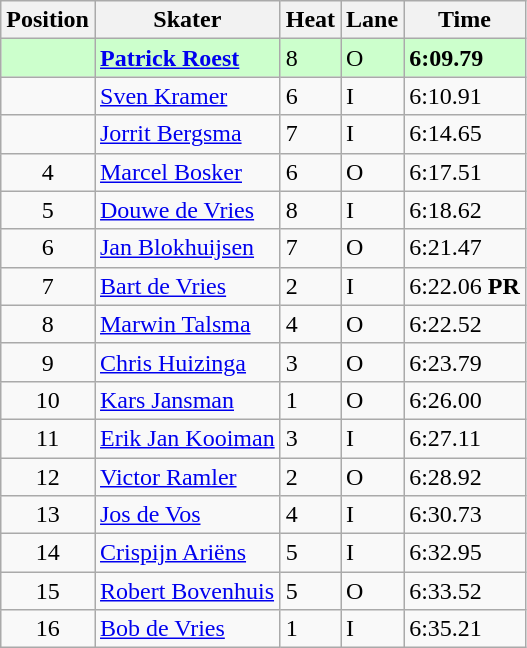<table class="wikitable">
<tr>
<th>Position</th>
<th>Skater</th>
<th>Heat</th>
<th>Lane</th>
<th>Time</th>
</tr>
<tr bgcolor=ccffcc>
<td align="center"></td>
<td><strong><a href='#'>Patrick Roest</a></strong></td>
<td>8</td>
<td>O</td>
<td><strong>6:09.79</strong></td>
</tr>
<tr>
<td align="center"></td>
<td><a href='#'>Sven Kramer</a></td>
<td>6</td>
<td>I</td>
<td>6:10.91</td>
</tr>
<tr>
<td align="center"></td>
<td><a href='#'>Jorrit Bergsma</a></td>
<td>7</td>
<td>I</td>
<td>6:14.65</td>
</tr>
<tr>
<td align="center">4</td>
<td><a href='#'>Marcel Bosker</a></td>
<td>6</td>
<td>O</td>
<td>6:17.51</td>
</tr>
<tr>
<td align="center">5</td>
<td><a href='#'>Douwe de Vries</a></td>
<td>8</td>
<td>I</td>
<td>6:18.62</td>
</tr>
<tr>
<td align="center">6</td>
<td><a href='#'>Jan Blokhuijsen</a></td>
<td>7</td>
<td>O</td>
<td>6:21.47</td>
</tr>
<tr>
<td align="center">7</td>
<td><a href='#'>Bart de Vries</a></td>
<td>2</td>
<td>I</td>
<td>6:22.06 <strong>PR</strong></td>
</tr>
<tr>
<td align="center">8</td>
<td><a href='#'>Marwin Talsma</a></td>
<td>4</td>
<td>O</td>
<td>6:22.52</td>
</tr>
<tr>
<td align="center">9</td>
<td><a href='#'>Chris Huizinga</a></td>
<td>3</td>
<td>O</td>
<td>6:23.79</td>
</tr>
<tr>
<td align="center">10</td>
<td><a href='#'>Kars Jansman</a></td>
<td>1</td>
<td>O</td>
<td>6:26.00</td>
</tr>
<tr>
<td align="center">11</td>
<td><a href='#'>Erik Jan Kooiman</a></td>
<td>3</td>
<td>I</td>
<td>6:27.11</td>
</tr>
<tr>
<td align="center">12</td>
<td><a href='#'>Victor Ramler</a></td>
<td>2</td>
<td>O</td>
<td>6:28.92</td>
</tr>
<tr>
<td align="center">13</td>
<td><a href='#'>Jos de Vos</a></td>
<td>4</td>
<td>I</td>
<td>6:30.73</td>
</tr>
<tr>
<td align="center">14</td>
<td><a href='#'>Crispijn Ariëns</a></td>
<td>5</td>
<td>I</td>
<td>6:32.95</td>
</tr>
<tr>
<td align="center">15</td>
<td><a href='#'>Robert Bovenhuis</a></td>
<td>5</td>
<td>O</td>
<td>6:33.52</td>
</tr>
<tr>
<td align="center">16</td>
<td><a href='#'>Bob de Vries</a></td>
<td>1</td>
<td>I</td>
<td>6:35.21</td>
</tr>
</table>
